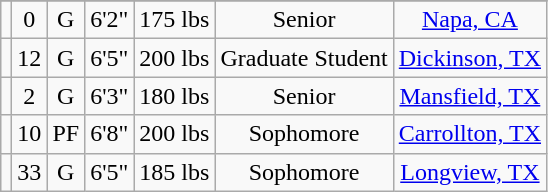<table class="wikitable sortable" style="text-align: center">
<tr align=center>
</tr>
<tr>
<td></td>
<td>0</td>
<td>G</td>
<td>6'2"</td>
<td>175 lbs</td>
<td>Senior</td>
<td><a href='#'>Napa, CA</a></td>
</tr>
<tr>
<td></td>
<td>12</td>
<td>G</td>
<td>6'5"</td>
<td>200 lbs</td>
<td>Graduate Student</td>
<td><a href='#'>Dickinson, TX</a></td>
</tr>
<tr>
<td></td>
<td>2</td>
<td>G</td>
<td>6'3"</td>
<td>180 lbs</td>
<td>Senior</td>
<td><a href='#'>Mansfield, TX</a></td>
</tr>
<tr>
<td></td>
<td>10</td>
<td>PF</td>
<td>6'8"</td>
<td>200 lbs</td>
<td>Sophomore</td>
<td><a href='#'>Carrollton, TX</a></td>
</tr>
<tr>
<td></td>
<td>33</td>
<td>G</td>
<td>6'5"</td>
<td>185 lbs</td>
<td>Sophomore</td>
<td><a href='#'>Longview, TX</a></td>
</tr>
</table>
